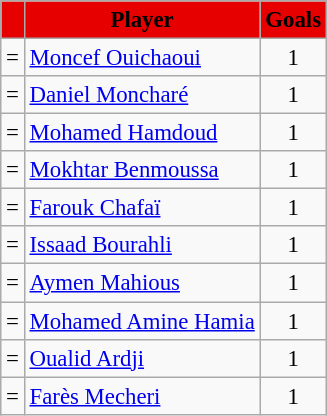<table border="0" class="wikitable" style="text-align:center;font-size:95%">
<tr>
<th scope=col style="color:#000000; background:#E60000;"></th>
<th scope=col style="color:#000000; background:#E60000;">Player</th>
<th scope=col style="color:#000000; background:#E60000;">Goals</th>
</tr>
<tr>
<td align=left>=</td>
<td align=left> <a href='#'>Moncef Ouichaoui</a></td>
<td align=center>1</td>
</tr>
<tr>
<td align=left>=</td>
<td align=left> <a href='#'>Daniel Moncharé</a></td>
<td align=center>1</td>
</tr>
<tr>
<td align=left>=</td>
<td align=left> <a href='#'>Mohamed Hamdoud</a></td>
<td align=center>1</td>
</tr>
<tr>
<td align=left>=</td>
<td align=left> <a href='#'>Mokhtar Benmoussa</a></td>
<td align=center>1</td>
</tr>
<tr>
<td align=left>=</td>
<td align=left> <a href='#'>Farouk Chafaï</a></td>
<td align=center>1</td>
</tr>
<tr>
<td align=left>=</td>
<td align=left> <a href='#'>Issaad Bourahli</a></td>
<td align=center>1</td>
</tr>
<tr>
<td align=left>=</td>
<td align=left> <a href='#'>Aymen Mahious</a></td>
<td align=center>1</td>
</tr>
<tr>
<td align=left>=</td>
<td align=left> <a href='#'>Mohamed Amine Hamia</a></td>
<td align=center>1</td>
</tr>
<tr>
<td align=left>=</td>
<td align=left> <a href='#'>Oualid Ardji</a></td>
<td align=center>1</td>
</tr>
<tr>
<td align=left>=</td>
<td align=left> <a href='#'>Farès Mecheri</a></td>
<td align=center>1</td>
</tr>
</table>
